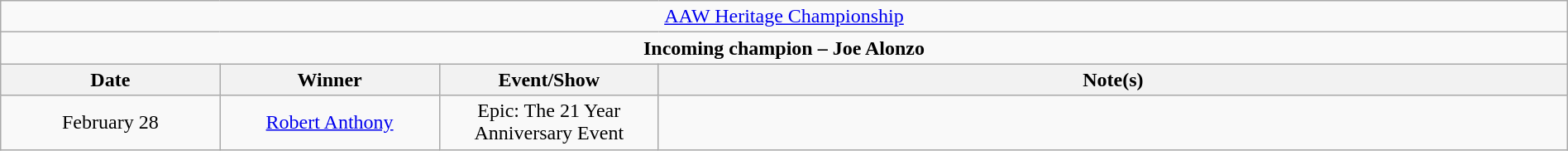<table class="wikitable" style="text-align:center; width:100%;">
<tr>
<td colspan="4" style="text-align: center;"><a href='#'>AAW Heritage Championship</a></td>
</tr>
<tr>
<td colspan="4" style="text-align: center;"><strong>Incoming champion – Joe Alonzo</strong></td>
</tr>
<tr>
<th width="14%">Date</th>
<th width="14%">Winner</th>
<th width="14%">Event/Show</th>
<th width="58%">Note(s)</th>
</tr>
<tr>
<td>February 28</td>
<td><a href='#'>Robert Anthony</a></td>
<td>Epic: The 21 Year Anniversary Event</td>
<td></td>
</tr>
</table>
